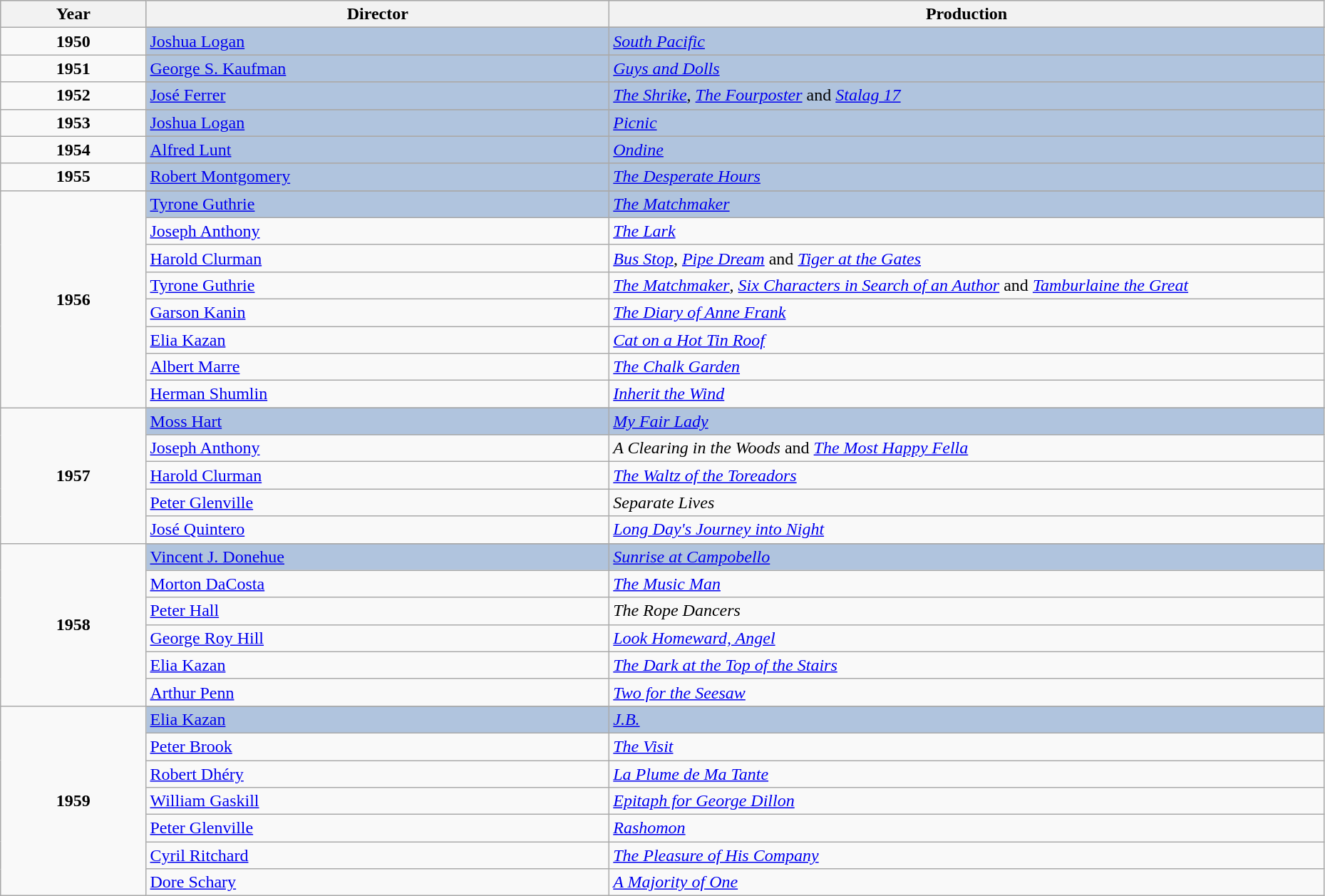<table class="wikitable" style="width:98%;">
<tr style="background:#bebebe;">
<th style="width:11%;">Year</th>
<th style="width:35%;">Director</th>
<th style="width:54%;">Production</th>
</tr>
<tr>
<td rowspan="2" align="center"><strong>1950</strong><br></td>
</tr>
<tr style="background:#B0C4DE">
<td><a href='#'>Joshua Logan</a></td>
<td><em><a href='#'>South Pacific</a></em></td>
</tr>
<tr>
<td rowspan="2" align="center"><strong>1951</strong><br></td>
</tr>
<tr style="background:#B0C4DE">
<td><a href='#'>George S. Kaufman</a></td>
<td><em><a href='#'>Guys and Dolls</a></em></td>
</tr>
<tr>
<td rowspan="2" align="center"><strong>1952</strong><br></td>
</tr>
<tr style="background:#B0C4DE">
<td><a href='#'>José Ferrer</a></td>
<td><em><a href='#'>The Shrike</a></em>, <em><a href='#'>The Fourposter</a></em> and <em><a href='#'>Stalag 17</a></em></td>
</tr>
<tr>
<td rowspan="2" align="center"><strong>1953</strong><br></td>
</tr>
<tr style="background:#B0C4DE">
<td><a href='#'>Joshua Logan</a></td>
<td><em><a href='#'>Picnic</a></em></td>
</tr>
<tr>
<td rowspan="2" align="center"><strong>1954</strong><br></td>
</tr>
<tr style="background:#B0C4DE">
<td><a href='#'>Alfred Lunt</a></td>
<td><em><a href='#'>Ondine</a></em></td>
</tr>
<tr>
<td rowspan="2" align="center"><strong>1955</strong><br></td>
</tr>
<tr style="background:#B0C4DE">
<td><a href='#'>Robert Montgomery</a></td>
<td><em><a href='#'>The Desperate Hours</a></em></td>
</tr>
<tr>
<td rowspan="9" align="center"><strong>1956</strong><br></td>
</tr>
<tr style="background:#B0C4DE">
<td><a href='#'>Tyrone Guthrie</a></td>
<td><em><a href='#'>The Matchmaker</a></em></td>
</tr>
<tr>
<td><a href='#'>Joseph Anthony</a></td>
<td><em><a href='#'>The Lark</a></em></td>
</tr>
<tr>
<td><a href='#'>Harold Clurman</a></td>
<td><em><a href='#'>Bus Stop</a></em>, <em><a href='#'>Pipe Dream</a></em> and <em><a href='#'>Tiger at the Gates</a></em></td>
</tr>
<tr>
<td><a href='#'>Tyrone Guthrie</a></td>
<td><em><a href='#'>The Matchmaker</a></em>, <em><a href='#'>Six Characters in Search of an Author</a></em> and <em><a href='#'>Tamburlaine the Great</a></em></td>
</tr>
<tr>
<td><a href='#'>Garson Kanin</a></td>
<td><em><a href='#'>The Diary of Anne Frank</a></em></td>
</tr>
<tr>
<td><a href='#'>Elia Kazan</a></td>
<td><em><a href='#'>Cat on a Hot Tin Roof</a></em></td>
</tr>
<tr>
<td><a href='#'>Albert Marre</a></td>
<td><em><a href='#'>The Chalk Garden</a></em></td>
</tr>
<tr>
<td><a href='#'>Herman Shumlin</a></td>
<td><em><a href='#'>Inherit the Wind</a></em></td>
</tr>
<tr>
<td rowspan="6" align="center"><strong>1957</strong><br></td>
</tr>
<tr style="background:#B0C4DE">
<td><a href='#'>Moss Hart</a></td>
<td><em><a href='#'>My Fair Lady</a></em></td>
</tr>
<tr>
<td><a href='#'>Joseph Anthony</a></td>
<td><em>A Clearing in the Woods</em> and <em><a href='#'>The Most Happy Fella</a></em></td>
</tr>
<tr>
<td><a href='#'>Harold Clurman</a></td>
<td><em><a href='#'>The Waltz of the Toreadors</a></em></td>
</tr>
<tr>
<td><a href='#'>Peter Glenville</a></td>
<td><em>Separate Lives</em></td>
</tr>
<tr>
<td><a href='#'>José Quintero</a></td>
<td><em><a href='#'>Long Day's Journey into Night</a></em></td>
</tr>
<tr>
<td rowspan="7" align="center"><strong>1958</strong><br></td>
</tr>
<tr style="background:#B0C4DE">
<td><a href='#'>Vincent J. Donehue</a></td>
<td><em><a href='#'>Sunrise at Campobello</a></em></td>
</tr>
<tr>
<td><a href='#'>Morton DaCosta</a></td>
<td><em><a href='#'>The Music Man</a></em></td>
</tr>
<tr>
<td><a href='#'>Peter Hall</a></td>
<td><em>The Rope Dancers</em></td>
</tr>
<tr>
<td><a href='#'>George Roy Hill</a></td>
<td><em><a href='#'>Look Homeward, Angel</a></em></td>
</tr>
<tr>
<td><a href='#'>Elia Kazan</a></td>
<td><em><a href='#'>The Dark at the Top of the Stairs</a></em></td>
</tr>
<tr>
<td><a href='#'>Arthur Penn</a></td>
<td><em><a href='#'>Two for the Seesaw</a></em></td>
</tr>
<tr>
<td rowspan="8" align="center"><strong>1959</strong><br></td>
</tr>
<tr style="background:#B0C4DE">
<td><a href='#'>Elia Kazan</a></td>
<td><em><a href='#'>J.B.</a></em></td>
</tr>
<tr>
<td><a href='#'>Peter Brook</a></td>
<td><em><a href='#'>The Visit</a></em></td>
</tr>
<tr>
<td><a href='#'>Robert Dhéry</a></td>
<td><em><a href='#'>La Plume de Ma Tante</a></em></td>
</tr>
<tr>
<td><a href='#'>William Gaskill</a></td>
<td><em><a href='#'>Epitaph for George Dillon</a></em></td>
</tr>
<tr>
<td><a href='#'>Peter Glenville</a></td>
<td><em><a href='#'>Rashomon</a></em></td>
</tr>
<tr>
<td><a href='#'>Cyril Ritchard</a></td>
<td><em><a href='#'>The Pleasure of His Company</a></em></td>
</tr>
<tr>
<td><a href='#'>Dore Schary</a></td>
<td><em><a href='#'>A Majority of One</a></em></td>
</tr>
</table>
